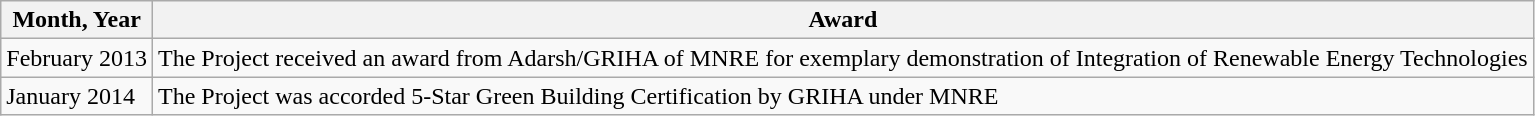<table class="wikitable">
<tr>
<th>Month, Year</th>
<th>Award</th>
</tr>
<tr>
<td>February 2013</td>
<td>The Project received an award from Adarsh/GRIHA of MNRE for exemplary demonstration of Integration of Renewable Energy Technologies</td>
</tr>
<tr>
<td>January  2014</td>
<td>The Project was accorded 5-Star Green Building Certification by GRIHA under MNRE</td>
</tr>
</table>
